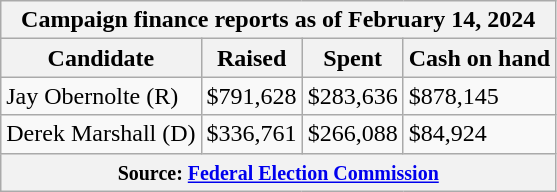<table class="wikitable sortable">
<tr>
<th colspan=4>Campaign finance reports as of February 14, 2024</th>
</tr>
<tr style="text-align:center;">
<th>Candidate</th>
<th>Raised</th>
<th>Spent</th>
<th>Cash on hand</th>
</tr>
<tr>
<td>Jay Obernolte (R)</td>
<td>$791,628</td>
<td>$283,636</td>
<td>$878,145</td>
</tr>
<tr>
<td>Derek Marshall (D)</td>
<td>$336,761</td>
<td>$266,088</td>
<td>$84,924</td>
</tr>
<tr>
<th colspan="4"><small>Source: <a href='#'>Federal Election Commission</a></small></th>
</tr>
</table>
